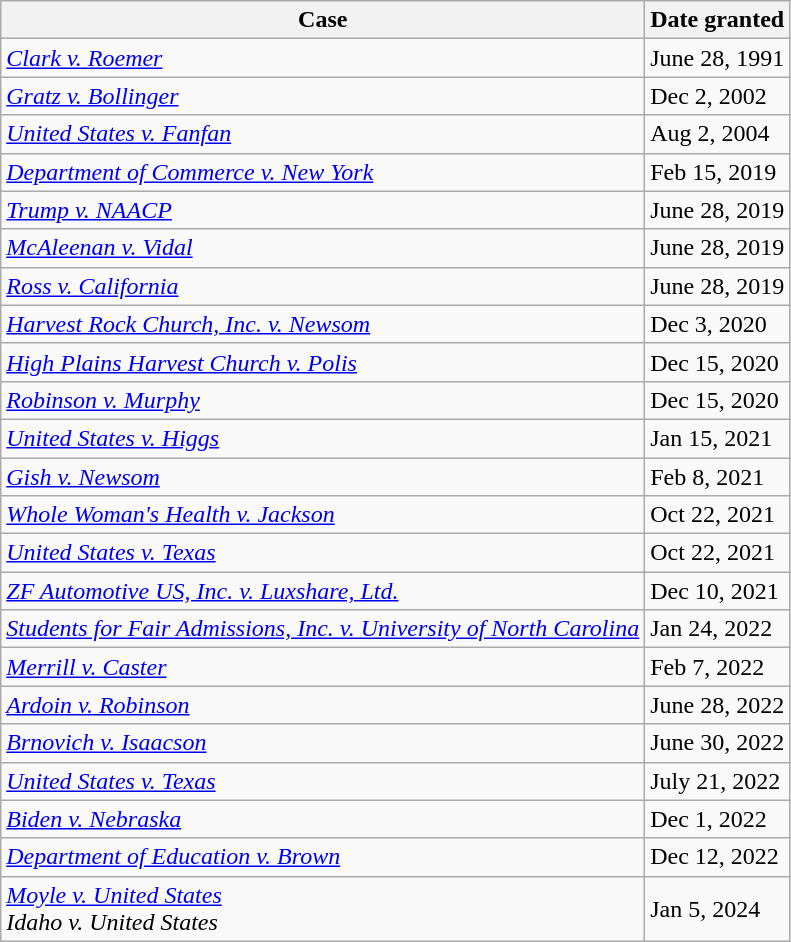<table class="wikitable sortable">
<tr>
<th>Case</th>
<th data-sort-type=date>Date granted</th>
</tr>
<tr>
<td><em><a href='#'>Clark v. Roemer</a></em></td>
<td>June 28, 1991</td>
</tr>
<tr>
<td><em><a href='#'>Gratz v. Bollinger</a></em></td>
<td>Dec 2, 2002</td>
</tr>
<tr>
<td><em><a href='#'>United States v. Fanfan</a></em></td>
<td>Aug 2, 2004</td>
</tr>
<tr>
<td><em><a href='#'>Department of Commerce v. New York</a></em></td>
<td>Feb 15, 2019</td>
</tr>
<tr>
<td><em><a href='#'>Trump v. NAACP</a></em></td>
<td>June 28, 2019</td>
</tr>
<tr>
<td><em><a href='#'>McAleenan v. Vidal</a></em></td>
<td>June 28, 2019</td>
</tr>
<tr>
<td><em><a href='#'>Ross v. California</a></em></td>
<td>June 28, 2019</td>
</tr>
<tr>
<td><em><a href='#'>Harvest Rock Church, Inc. v. Newsom</a></em></td>
<td>Dec 3, 2020</td>
</tr>
<tr>
<td><em><a href='#'>High Plains Harvest Church v. Polis</a></em></td>
<td>Dec 15, 2020</td>
</tr>
<tr>
<td><em><a href='#'>Robinson v. Murphy</a></em></td>
<td>Dec 15, 2020</td>
</tr>
<tr>
<td><em><a href='#'>United States v. Higgs</a></em></td>
<td>Jan 15, 2021</td>
</tr>
<tr>
<td><em><a href='#'>Gish v. Newsom</a></em></td>
<td>Feb 8, 2021</td>
</tr>
<tr>
<td><em><a href='#'>Whole Woman's Health v. Jackson</a></em></td>
<td>Oct 22, 2021</td>
</tr>
<tr>
<td><em><a href='#'>United States v. Texas</a></em></td>
<td>Oct 22, 2021</td>
</tr>
<tr>
<td><em><a href='#'>ZF Automotive US, Inc. v. Luxshare, Ltd.</a></em></td>
<td>Dec 10, 2021</td>
</tr>
<tr>
<td><em><a href='#'>Students for Fair Admissions, Inc. v. University of North Carolina</a></em></td>
<td>Jan 24, 2022</td>
</tr>
<tr>
<td><em><a href='#'>Merrill v. Caster</a></em></td>
<td>Feb 7, 2022</td>
</tr>
<tr>
<td><em><a href='#'>Ardoin v. Robinson</a></em></td>
<td>June 28, 2022</td>
</tr>
<tr>
<td><em><a href='#'>Brnovich v. Isaacson</a></em></td>
<td>June 30, 2022</td>
</tr>
<tr>
<td><em><a href='#'>United States v. Texas</a></em></td>
<td>July 21, 2022</td>
</tr>
<tr>
<td><em><a href='#'>Biden v. Nebraska</a></em></td>
<td>Dec 1, 2022</td>
</tr>
<tr>
<td><em><a href='#'>Department of Education v. Brown</a></em></td>
<td>Dec 12, 2022</td>
</tr>
<tr>
<td><em><a href='#'>Moyle v. United States</a></em><br><em>Idaho v. United States</em></td>
<td>Jan 5, 2024</td>
</tr>
</table>
